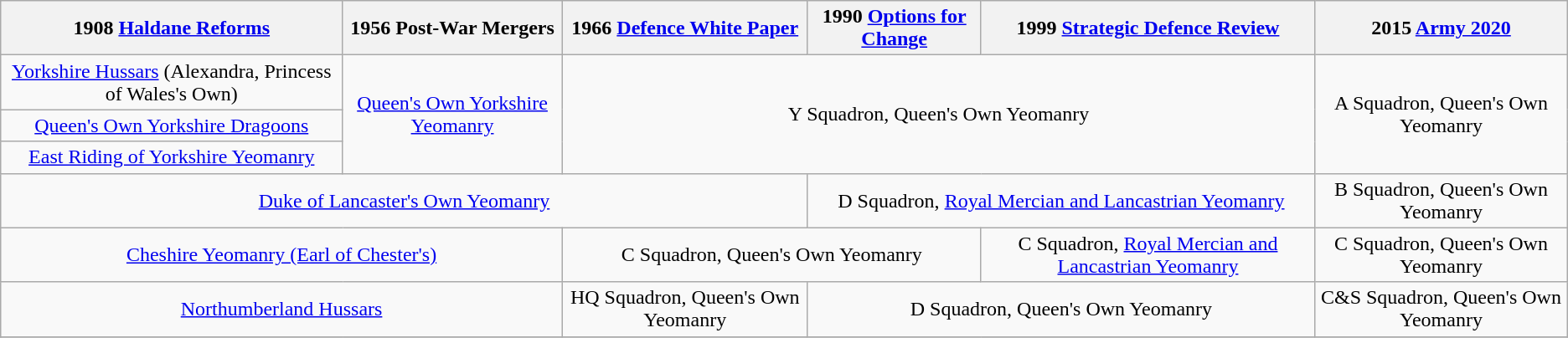<table class="wikitable">
<tr>
<th>1908 <a href='#'>Haldane Reforms</a></th>
<th>1956 Post-War Mergers</th>
<th>1966 <a href='#'>Defence White Paper</a></th>
<th>1990 <a href='#'>Options for Change</a></th>
<th>1999 <a href='#'>Strategic Defence Review</a></th>
<th>2015 <a href='#'>Army 2020</a></th>
</tr>
<tr>
<td rowspan="1" colspan="1" style="text-align: center;"><a href='#'>Yorkshire Hussars</a> (Alexandra, Princess of Wales's Own)</td>
<td rowspan="3" colspan="1" style="text-align: center;"><a href='#'>Queen's Own Yorkshire Yeomanry</a></td>
<td rowspan="3" colspan="3" style="text-align: center;">Y Squadron, Queen's Own Yeomanry</td>
<td rowspan="3" colspan="1" style="text-align: center;">A Squadron, Queen's Own Yeomanry</td>
</tr>
<tr>
<td rowspan="1" colspan="1" style="text-align: center;"><a href='#'>Queen's Own Yorkshire Dragoons</a></td>
</tr>
<tr>
<td rowspan="1" colspan="1" style="text-align: center;"><a href='#'>East Riding of Yorkshire Yeomanry</a></td>
</tr>
<tr>
<td rowspan="1" colspan="3" style="text-align: center;"><a href='#'>Duke of Lancaster's Own Yeomanry</a></td>
<td rowspan="1" colspan="2" style="text-align: center;">D Squadron, <a href='#'>Royal Mercian and Lancastrian Yeomanry</a></td>
<td rowspan="1" colspan="1" style="text-align: center;">B Squadron, Queen's Own Yeomanry</td>
</tr>
<tr>
<td rowspan="1" colspan="2" style="text-align: center;"><a href='#'>Cheshire Yeomanry (Earl of Chester's)</a></td>
<td rowspan="1" colspan="2" style="text-align: center;">C Squadron, Queen's Own Yeomanry</td>
<td rowspan="1" colspan="1" style="text-align: center;">C Squadron, <a href='#'>Royal Mercian and Lancastrian Yeomanry</a></td>
<td rowspan="1" colspan="1" style="text-align: center;">C Squadron, Queen's Own Yeomanry</td>
</tr>
<tr>
<td rowspan="1" colspan="2" style="text-align: center;"><a href='#'>Northumberland Hussars</a></td>
<td rowspan="1" colspan="1" style="text-align: center;">HQ Squadron, Queen's Own Yeomanry</td>
<td rowspan="1" colspan="2" style="text-align: center;">D Squadron, Queen's Own Yeomanry</td>
<td rowspan="1" colspan="1" style="text-align: center;">C&S Squadron, Queen's Own Yeomanry</td>
</tr>
<tr>
</tr>
</table>
